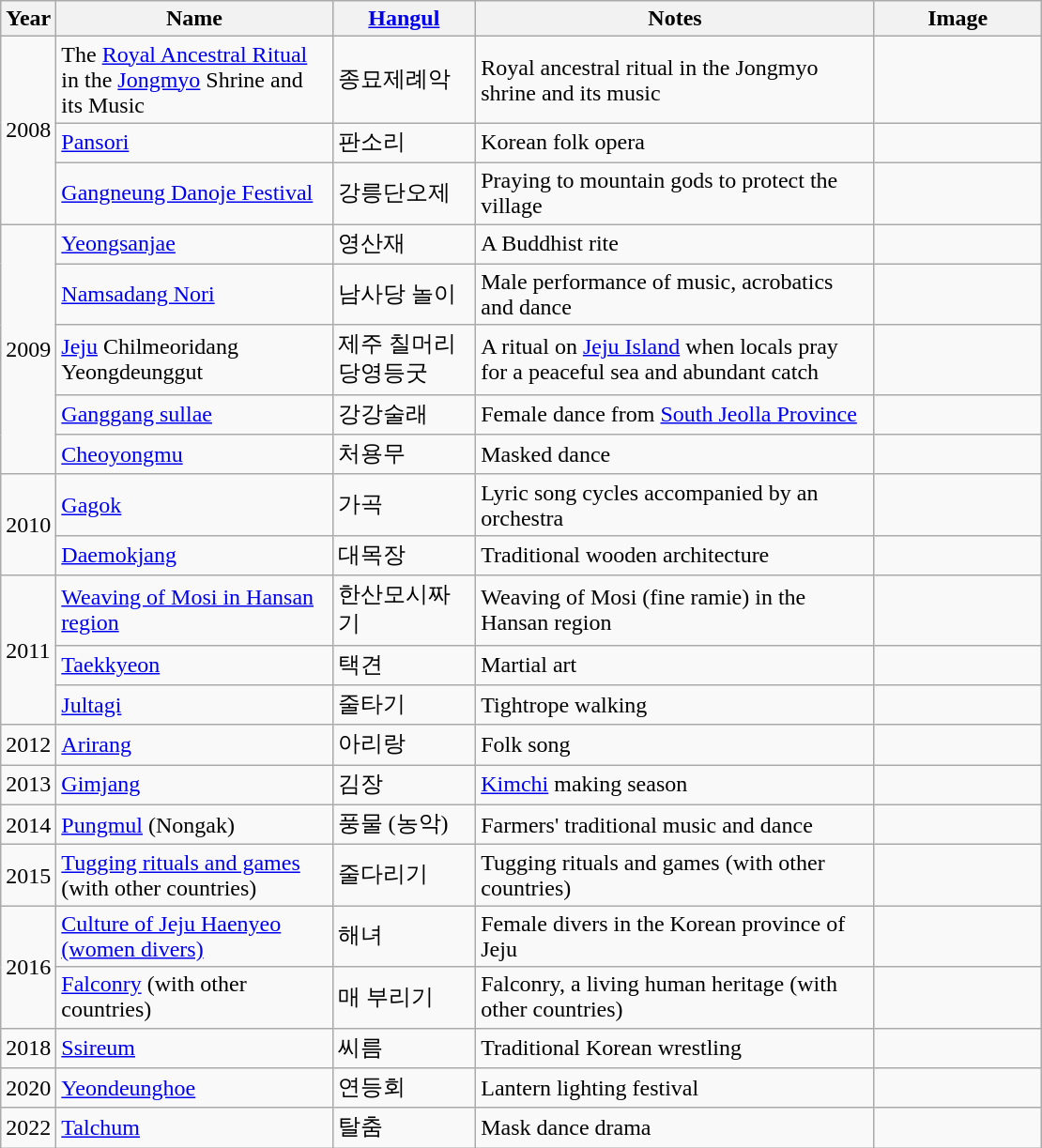<table class="wikitable" width="740px">
<tr>
<th width="20px">Year</th>
<th width="200px">Name</th>
<th width="100px"><a href='#'>Hangul</a></th>
<th width="300px">Notes</th>
<th width="120px">Image</th>
</tr>
<tr>
<td rowspan="3">2008</td>
<td>The <a href='#'>Royal Ancestral Ritual</a> in the <a href='#'>Jongmyo</a> Shrine and its Music</td>
<td>종묘제례악</td>
<td>Royal ancestral ritual in the Jongmyo shrine and its music</td>
<td></td>
</tr>
<tr>
<td><a href='#'>Pansori</a></td>
<td>판소리</td>
<td>Korean folk opera</td>
<td></td>
</tr>
<tr>
<td><a href='#'>Gangneung Danoje Festival</a></td>
<td>강릉단오제</td>
<td>Praying to mountain gods to protect the village</td>
<td></td>
</tr>
<tr>
<td rowspan="5">2009</td>
<td><a href='#'>Yeongsanjae</a></td>
<td>영산재</td>
<td>A Buddhist rite</td>
<td></td>
</tr>
<tr>
<td><a href='#'>Namsadang Nori</a></td>
<td>남사당 놀이</td>
<td>Male performance of music, acrobatics and dance</td>
<td></td>
</tr>
<tr>
<td><a href='#'>Jeju</a> Chilmeoridang Yeongdeunggut</td>
<td>제주 칠머리당영등굿</td>
<td>A ritual on <a href='#'>Jeju Island</a> when locals pray for a peaceful sea and abundant catch</td>
<td></td>
</tr>
<tr>
<td><a href='#'>Ganggang sullae</a></td>
<td>강강술래</td>
<td>Female dance from <a href='#'>South Jeolla Province</a></td>
<td></td>
</tr>
<tr>
<td><a href='#'>Cheoyongmu</a></td>
<td>처용무</td>
<td>Masked dance</td>
<td></td>
</tr>
<tr>
<td rowspan="2">2010</td>
<td><a href='#'>Gagok</a></td>
<td>가곡</td>
<td>Lyric song cycles accompanied by an orchestra</td>
<td></td>
</tr>
<tr>
<td><a href='#'>Daemokjang</a></td>
<td>대목장</td>
<td>Traditional wooden architecture</td>
<td></td>
</tr>
<tr>
<td rowspan="3">2011</td>
<td><a href='#'>Weaving of Mosi in Hansan region</a></td>
<td>한산모시짜기</td>
<td>Weaving of Mosi (fine ramie) in the Hansan region</td>
<td></td>
</tr>
<tr>
<td><a href='#'>Taekkyeon</a></td>
<td>택견</td>
<td>Martial art</td>
<td></td>
</tr>
<tr>
<td><a href='#'>Jultagi</a></td>
<td>줄타기</td>
<td>Tightrope walking</td>
<td></td>
</tr>
<tr>
<td>2012</td>
<td><a href='#'>Arirang</a></td>
<td>아리랑</td>
<td>Folk song</td>
<td></td>
</tr>
<tr>
<td>2013</td>
<td><a href='#'>Gimjang</a></td>
<td>김장</td>
<td><a href='#'>Kimchi</a> making season</td>
<td></td>
</tr>
<tr>
<td>2014</td>
<td><a href='#'>Pungmul</a> (Nongak)</td>
<td>풍물 (농악)</td>
<td>Farmers' traditional music and dance</td>
<td></td>
</tr>
<tr>
<td>2015</td>
<td><a href='#'>Tugging rituals and games</a> (with other countries)</td>
<td>줄다리기</td>
<td>Tugging rituals and games (with other countries)</td>
<td></td>
</tr>
<tr>
<td rowspan="2">2016</td>
<td><a href='#'>Culture of Jeju Haenyeo (women divers)</a></td>
<td>해녀</td>
<td>Female divers in the Korean province of Jeju</td>
<td></td>
</tr>
<tr>
<td><a href='#'>Falconry</a> (with other countries)</td>
<td>매 부리기</td>
<td>Falconry, a living human heritage (with other countries)</td>
<td></td>
</tr>
<tr>
<td>2018</td>
<td><a href='#'>Ssireum</a></td>
<td>씨름</td>
<td>Traditional Korean wrestling</td>
<td></td>
</tr>
<tr>
<td>2020</td>
<td><a href='#'>Yeondeunghoe</a></td>
<td>연등회</td>
<td>Lantern lighting festival</td>
<td></td>
</tr>
<tr>
<td>2022</td>
<td><a href='#'>Talchum</a></td>
<td>탈춤</td>
<td>Mask dance drama</td>
<td></td>
</tr>
</table>
